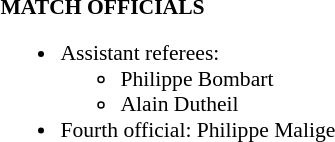<table width=100% style="font-size: 90%">
<tr>
<td width=50% valign=top><br><strong>MATCH OFFICIALS</strong><ul><li>Assistant referees:<ul><li>Philippe Bombart</li><li>Alain Dutheil</li></ul></li><li>Fourth official: Philippe Malige</li></ul></td>
</tr>
</table>
